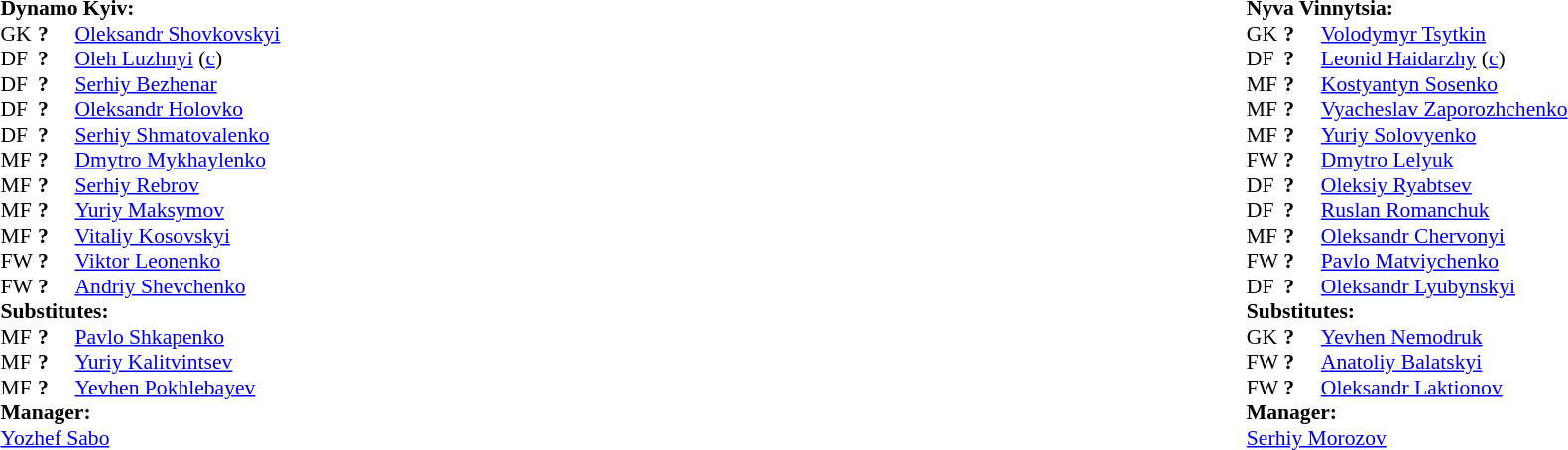<table width="100%">
<tr>
<td valign="top" width="50%"><br><table style="font-size: 90%" cellspacing="0" cellpadding="0">
<tr>
<td colspan="4"><strong>Dynamo Kyiv:</strong></td>
</tr>
<tr>
<th width="25"></th>
<th width="25"></th>
</tr>
<tr>
<td>GK</td>
<td><strong>?</strong></td>
<td> <a href='#'>Oleksandr Shovkovskyi</a></td>
</tr>
<tr>
<td>DF</td>
<td><strong>?</strong></td>
<td> <a href='#'>Oleh Luzhnyi</a> (<a href='#'>c</a>)</td>
</tr>
<tr>
<td>DF</td>
<td><strong>?</strong></td>
<td> <a href='#'>Serhiy Bezhenar</a></td>
<td></td>
</tr>
<tr>
<td>DF</td>
<td><strong>?</strong></td>
<td> <a href='#'>Oleksandr Holovko</a></td>
</tr>
<tr>
<td>DF</td>
<td><strong>?</strong></td>
<td> <a href='#'>Serhiy Shmatovalenko</a></td>
</tr>
<tr>
<td>MF</td>
<td><strong>?</strong></td>
<td> <a href='#'>Dmytro Mykhaylenko</a></td>
</tr>
<tr>
<td>MF</td>
<td><strong>?</strong></td>
<td> <a href='#'>Serhiy Rebrov</a></td>
<td></td>
<td></td>
</tr>
<tr>
<td>MF</td>
<td><strong>?</strong></td>
<td> <a href='#'>Yuriy Maksymov</a></td>
<td></td>
<td></td>
</tr>
<tr>
<td>MF</td>
<td><strong>?</strong></td>
<td> <a href='#'>Vitaliy Kosovskyi</a></td>
</tr>
<tr>
<td>FW</td>
<td><strong>?</strong></td>
<td> <a href='#'>Viktor Leonenko</a></td>
<td></td>
<td></td>
</tr>
<tr>
<td>FW</td>
<td><strong>?</strong></td>
<td> <a href='#'>Andriy Shevchenko</a></td>
</tr>
<tr>
<td colspan=4><strong>Substitutes:</strong></td>
</tr>
<tr>
<td>MF</td>
<td><strong>?</strong></td>
<td> <a href='#'>Pavlo Shkapenko</a></td>
<td></td>
</tr>
<tr>
<td>MF</td>
<td><strong>?</strong></td>
<td> <a href='#'>Yuriy Kalitvintsev</a></td>
<td></td>
</tr>
<tr>
<td>MF</td>
<td><strong>?</strong></td>
<td> <a href='#'>Yevhen Pokhlebayev</a></td>
<td></td>
</tr>
<tr>
<td colspan=4><strong>Manager:</strong></td>
</tr>
<tr>
<td colspan="4"> <a href='#'>Yozhef Sabo</a></td>
</tr>
</table>
</td>
<td valign="top"></td>
<td valign="top" width="50%"><br><table style="font-size: 90%" cellspacing="0" cellpadding="0" align=center>
<tr>
<td colspan="4"><strong>Nyva Vinnytsia:</strong></td>
</tr>
<tr>
<th width="25"></th>
<th width="25"></th>
</tr>
<tr>
<td>GK</td>
<td><strong>?</strong></td>
<td> <a href='#'>Volodymyr Tsytkin</a></td>
<td></td>
</tr>
<tr>
<td>DF</td>
<td><strong>?</strong></td>
<td> <a href='#'>Leonid Haidarzhy</a> (<a href='#'>c</a>)</td>
</tr>
<tr>
<td>MF</td>
<td><strong>?</strong></td>
<td> <a href='#'>Kostyantyn Sosenko</a></td>
</tr>
<tr>
<td>MF</td>
<td><strong>?</strong></td>
<td> <a href='#'>Vyacheslav Zaporozhchenko</a></td>
<td></td>
</tr>
<tr>
<td>MF</td>
<td><strong>?</strong></td>
<td> <a href='#'>Yuriy Solovyenko</a></td>
<td></td>
</tr>
<tr>
<td>FW</td>
<td><strong>?</strong></td>
<td> <a href='#'>Dmytro Lelyuk</a></td>
<td></td>
</tr>
<tr>
<td>DF</td>
<td><strong>?</strong></td>
<td> <a href='#'>Oleksiy Ryabtsev</a></td>
</tr>
<tr>
<td>DF</td>
<td><strong>?</strong></td>
<td> <a href='#'>Ruslan Romanchuk</a></td>
</tr>
<tr>
<td>MF</td>
<td><strong>?</strong></td>
<td> <a href='#'>Oleksandr Chervonyi</a></td>
<td></td>
</tr>
<tr>
<td>FW</td>
<td><strong>?</strong></td>
<td> <a href='#'>Pavlo Matviychenko</a></td>
</tr>
<tr>
<td>DF</td>
<td><strong>?</strong></td>
<td> <a href='#'>Oleksandr Lyubynskyi</a></td>
</tr>
<tr>
<td colspan=4><strong>Substitutes:</strong></td>
</tr>
<tr>
<td>GK</td>
<td><strong>?</strong></td>
<td> <a href='#'>Yevhen Nemodruk</a></td>
<td></td>
</tr>
<tr>
<td>FW</td>
<td><strong>?</strong></td>
<td> <a href='#'>Anatoliy Balatskyi</a></td>
<td></td>
</tr>
<tr>
<td>FW</td>
<td><strong>?</strong></td>
<td> <a href='#'>Oleksandr Laktionov</a></td>
<td></td>
</tr>
<tr>
<td colspan=4><strong>Manager:</strong></td>
</tr>
<tr>
<td colspan="4"> <a href='#'>Serhiy Morozov</a></td>
</tr>
<tr>
</tr>
</table>
</td>
</tr>
</table>
